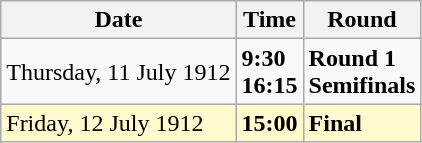<table class="wikitable">
<tr>
<th>Date</th>
<th>Time</th>
<th>Round</th>
</tr>
<tr>
<td>Thursday, 11 July 1912</td>
<td><strong>9:30</strong><br><strong>16:15</strong></td>
<td><strong>Round 1</strong><br><strong>Semifinals</strong></td>
</tr>
<tr style=background:lemonchiffon>
<td>Friday, 12 July 1912</td>
<td><strong>15:00</strong></td>
<td><strong>Final</strong></td>
</tr>
</table>
